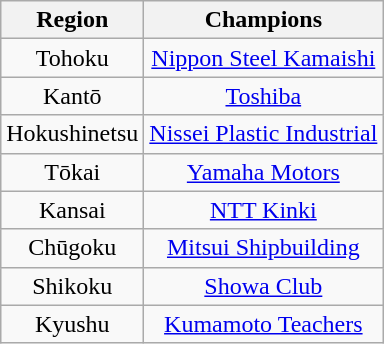<table class="wikitable" style="text-align:center;">
<tr>
<th>Region</th>
<th>Champions</th>
</tr>
<tr>
<td>Tohoku</td>
<td><a href='#'>Nippon Steel Kamaishi</a></td>
</tr>
<tr>
<td>Kantō</td>
<td><a href='#'>Toshiba</a></td>
</tr>
<tr>
<td>Hokushinetsu</td>
<td><a href='#'>Nissei Plastic Industrial</a></td>
</tr>
<tr>
<td>Tōkai</td>
<td><a href='#'>Yamaha Motors</a></td>
</tr>
<tr>
<td>Kansai</td>
<td><a href='#'>NTT Kinki</a></td>
</tr>
<tr>
<td>Chūgoku</td>
<td><a href='#'>Mitsui Shipbuilding</a></td>
</tr>
<tr>
<td>Shikoku</td>
<td><a href='#'>Showa Club</a></td>
</tr>
<tr>
<td>Kyushu</td>
<td><a href='#'>Kumamoto Teachers</a></td>
</tr>
</table>
